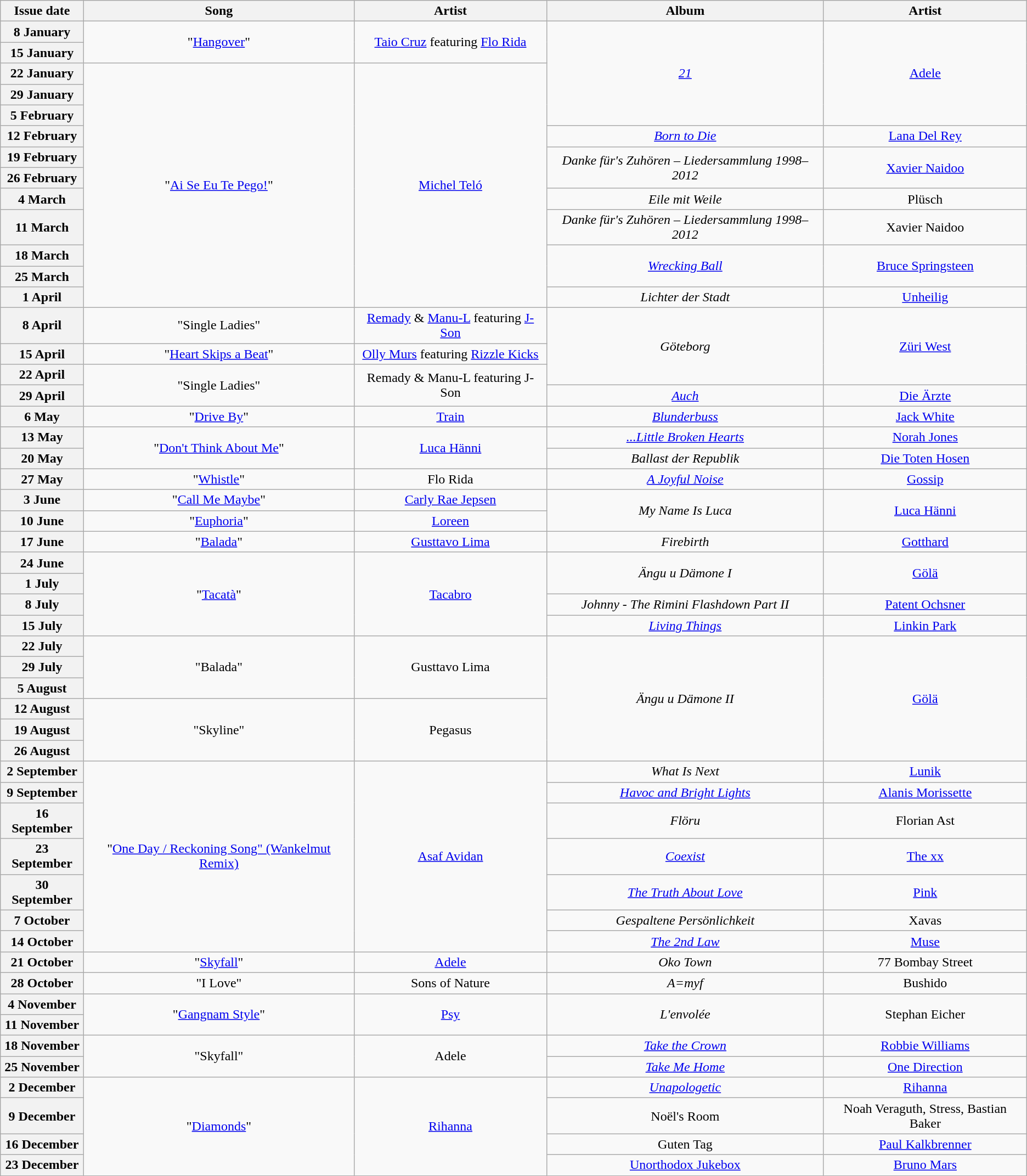<table class="wikitable plainrowheaders" style="text-align:center">
<tr>
<th scope="col">Issue date</th>
<th scope="col">Song</th>
<th scope="col">Artist</th>
<th scope="col">Album</th>
<th scope="col">Artist</th>
</tr>
<tr>
<th scope="row">8 January</th>
<td rowspan="2">"<a href='#'>Hangover</a>"</td>
<td rowspan="2"><a href='#'>Taio Cruz</a> featuring <a href='#'>Flo Rida</a></td>
<td rowspan="5"><em><a href='#'>21</a></em></td>
<td rowspan="5"><a href='#'>Adele</a></td>
</tr>
<tr>
<th scope="row">15 January</th>
</tr>
<tr>
<th scope="row">22 January</th>
<td rowspan="11">"<a href='#'>Ai Se Eu Te Pego!</a>"</td>
<td rowspan="11"><a href='#'>Michel Teló</a></td>
</tr>
<tr>
<th scope="row">29 January</th>
</tr>
<tr>
<th scope="row">5 February</th>
</tr>
<tr>
<th scope="row">12 February</th>
<td><em><a href='#'>Born to Die</a></em></td>
<td><a href='#'>Lana Del Rey</a></td>
</tr>
<tr>
<th scope="row">19 February</th>
<td rowspan="2"><em>Danke für's Zuhören – Liedersammlung 1998–2012</em></td>
<td rowspan="2"><a href='#'>Xavier Naidoo</a></td>
</tr>
<tr>
<th scope="row">26 February</th>
</tr>
<tr>
<th scope="row">4 March</th>
<td rowspan="1"><em>Eile mit Weile</em></td>
<td rowspan="1">Plüsch</td>
</tr>
<tr>
<th scope="row">11 March</th>
<td rowspan="1"><em>Danke für's Zuhören – Liedersammlung 1998–2012</em></td>
<td rowspan="1">Xavier Naidoo</td>
</tr>
<tr>
<th scope="row">18 March</th>
<td rowspan="2"><em><a href='#'>Wrecking Ball</a></em></td>
<td rowspan="2"><a href='#'>Bruce Springsteen</a></td>
</tr>
<tr>
<th scope="row">25 March</th>
</tr>
<tr>
<th scope="row">1 April</th>
<td rowspan="1"><em>Lichter der Stadt</em></td>
<td rowspan="1"><a href='#'>Unheilig</a></td>
</tr>
<tr>
<th scope="row">8 April</th>
<td rowspan="1">"Single Ladies"</td>
<td><a href='#'>Remady</a> & <a href='#'>Manu-L</a> featuring <a href='#'>J-Son</a></td>
<td rowspan="3"><em>Göteborg</em></td>
<td rowspan="3"><a href='#'>Züri West</a></td>
</tr>
<tr>
<th scope="row">15 April</th>
<td rowspan="1">"<a href='#'>Heart Skips a Beat</a>"</td>
<td><a href='#'>Olly Murs</a> featuring <a href='#'>Rizzle Kicks</a></td>
</tr>
<tr>
<th scope="row">22 April</th>
<td rowspan="2">"Single Ladies"</td>
<td rowspan="2">Remady & Manu-L featuring J-Son</td>
</tr>
<tr>
<th scope="row">29 April</th>
<td><em><a href='#'>Auch</a></em></td>
<td><a href='#'>Die Ärzte</a></td>
</tr>
<tr>
<th scope="row">6 May</th>
<td>"<a href='#'>Drive By</a>"</td>
<td><a href='#'>Train</a></td>
<td><em><a href='#'>Blunderbuss</a></em></td>
<td><a href='#'>Jack White</a></td>
</tr>
<tr>
<th scope="row">13 May</th>
<td rowspan="2">"<a href='#'>Don't Think About Me</a>"</td>
<td rowspan="2"><a href='#'>Luca Hänni</a></td>
<td><em><a href='#'>...Little Broken Hearts</a></em></td>
<td><a href='#'>Norah Jones</a></td>
</tr>
<tr>
<th scope="row">20 May</th>
<td><em>Ballast der Republik</em></td>
<td><a href='#'>Die Toten Hosen</a></td>
</tr>
<tr>
<th scope="row">27 May</th>
<td>"<a href='#'>Whistle</a>"</td>
<td>Flo Rida</td>
<td><em><a href='#'>A Joyful Noise</a></em></td>
<td><a href='#'>Gossip</a></td>
</tr>
<tr>
<th scope="row">3 June</th>
<td>"<a href='#'>Call Me Maybe</a>"</td>
<td><a href='#'>Carly Rae Jepsen</a></td>
<td rowspan="2"><em>My Name Is Luca</em></td>
<td rowspan="2"><a href='#'>Luca Hänni</a></td>
</tr>
<tr>
<th scope="row">10 June</th>
<td>"<a href='#'>Euphoria</a>"</td>
<td><a href='#'>Loreen</a></td>
</tr>
<tr>
<th scope="row">17 June</th>
<td>"<a href='#'>Balada</a>"</td>
<td><a href='#'>Gusttavo Lima</a></td>
<td><em>Firebirth</em></td>
<td><a href='#'>Gotthard</a></td>
</tr>
<tr>
<th scope="row">24 June</th>
<td rowspan="4">"<a href='#'>Tacatà</a>"</td>
<td rowspan="4"><a href='#'>Tacabro</a></td>
<td rowspan="2"><em>Ängu u Dämone I</em></td>
<td rowspan="2"><a href='#'>Gölä</a></td>
</tr>
<tr>
<th scope="row">1 July</th>
</tr>
<tr>
<th scope="row">8 July</th>
<td><em>Johnny - The Rimini Flashdown Part II</em></td>
<td><a href='#'>Patent Ochsner</a></td>
</tr>
<tr>
<th scope="row">15 July</th>
<td><em><a href='#'>Living Things</a></em></td>
<td><a href='#'>Linkin Park</a></td>
</tr>
<tr>
<th scope="row">22 July</th>
<td rowspan="3">"Balada"</td>
<td rowspan="3">Gusttavo Lima</td>
<td rowspan="6"><em>Ängu u Dämone II</em></td>
<td rowspan="6"><a href='#'>Gölä</a></td>
</tr>
<tr>
<th scope="row">29 July</th>
</tr>
<tr>
<th scope="row">5 August</th>
</tr>
<tr>
<th scope="row">12 August</th>
<td rowspan="3">"Skyline"</td>
<td rowspan="3">Pegasus</td>
</tr>
<tr>
<th scope="row">19 August</th>
</tr>
<tr>
<th scope="row">26 August</th>
</tr>
<tr>
<th scope="row">2 September</th>
<td rowspan="7">"<a href='#'>One Day / Reckoning Song" (Wankelmut Remix)</a></td>
<td rowspan="7"><a href='#'>Asaf Avidan</a></td>
<td><em>What Is Next</em></td>
<td><a href='#'>Lunik</a></td>
</tr>
<tr>
<th scope="row">9 September</th>
<td><em><a href='#'>Havoc and Bright Lights</a></em></td>
<td><a href='#'>Alanis Morissette</a></td>
</tr>
<tr>
<th scope="row">16 September</th>
<td><em>Flöru</em></td>
<td>Florian Ast</td>
</tr>
<tr>
<th scope="row">23 September</th>
<td><em><a href='#'>Coexist</a></em></td>
<td><a href='#'>The xx</a></td>
</tr>
<tr>
<th scope="row">30 September</th>
<td><em><a href='#'>The Truth About Love</a></em></td>
<td><a href='#'>Pink</a></td>
</tr>
<tr>
<th scope="row">7 October</th>
<td><em>Gespaltene Persönlichkeit</em></td>
<td>Xavas</td>
</tr>
<tr>
<th scope="row">14 October</th>
<td><em><a href='#'>The 2nd Law</a></em></td>
<td><a href='#'>Muse</a></td>
</tr>
<tr>
<th scope="row">21 October</th>
<td>"<a href='#'>Skyfall</a>"</td>
<td><a href='#'>Adele</a></td>
<td><em>Oko Town</em></td>
<td>77 Bombay Street</td>
</tr>
<tr>
<th scope="row">28 October</th>
<td>"I Love"</td>
<td>Sons of Nature</td>
<td><em>A=myf</em></td>
<td>Bushido</td>
</tr>
<tr>
<th scope="row">4 November</th>
<td rowspan="2">"<a href='#'>Gangnam Style</a>"</td>
<td rowspan="2"><a href='#'>Psy</a></td>
<td rowspan="2"><em>L'envolée</em></td>
<td rowspan="2">Stephan Eicher</td>
</tr>
<tr>
<th scope="row">11 November</th>
</tr>
<tr>
<th scope="row">18 November</th>
<td rowspan="2">"Skyfall"</td>
<td rowspan="2">Adele</td>
<td><em><a href='#'>Take the Crown</a></em></td>
<td><a href='#'>Robbie Williams</a></td>
</tr>
<tr>
<th scope="row">25 November</th>
<td><em><a href='#'>Take Me Home</a></em></td>
<td><a href='#'>One Direction</a></td>
</tr>
<tr>
<th scope="row">2 December</th>
<td rowspan="4">"<a href='#'>Diamonds</a>"</td>
<td rowspan="4"><a href='#'>Rihanna</a></td>
<td><em><a href='#'>Unapologetic</a></em></td>
<td><a href='#'>Rihanna</a></td>
</tr>
<tr>
<th scope="row">9 December</th>
<td>Noël's Room</td>
<td>Noah Veraguth, Stress, Bastian Baker</td>
</tr>
<tr>
<th scope="row">16 December</th>
<td>Guten Tag</td>
<td><a href='#'>Paul Kalkbrenner</a></td>
</tr>
<tr>
<th scope="row">23 December</th>
<td><a href='#'>Unorthodox Jukebox</a></td>
<td><a href='#'>Bruno Mars</a></td>
</tr>
</table>
